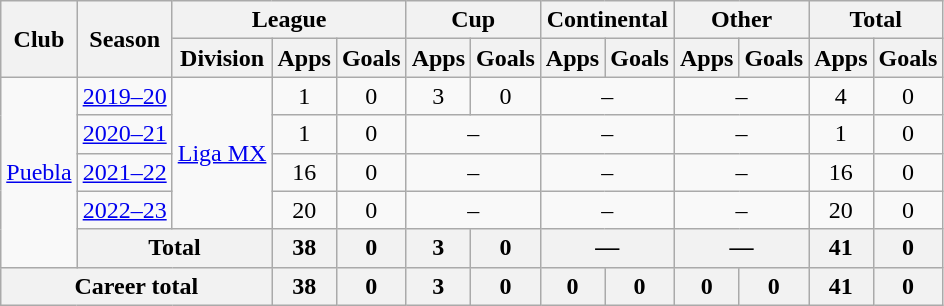<table class="wikitable" style="text-align: center">
<tr>
<th rowspan="2">Club</th>
<th rowspan="2">Season</th>
<th colspan="3">League</th>
<th colspan="2">Cup</th>
<th colspan="2">Continental</th>
<th colspan="2">Other</th>
<th colspan="2">Total</th>
</tr>
<tr>
<th>Division</th>
<th>Apps</th>
<th>Goals</th>
<th>Apps</th>
<th>Goals</th>
<th>Apps</th>
<th>Goals</th>
<th>Apps</th>
<th>Goals</th>
<th>Apps</th>
<th>Goals</th>
</tr>
<tr>
<td rowspan="5"><a href='#'>Puebla</a></td>
<td><a href='#'>2019–20</a></td>
<td rowspan="4"><a href='#'>Liga MX</a></td>
<td>1</td>
<td>0</td>
<td>3</td>
<td>0</td>
<td colspan="2">–</td>
<td colspan="2">–</td>
<td>4</td>
<td>0</td>
</tr>
<tr>
<td><a href='#'>2020–21</a></td>
<td>1</td>
<td>0</td>
<td colspan="2">–</td>
<td colspan="2">–</td>
<td colspan="2">–</td>
<td>1</td>
<td>0</td>
</tr>
<tr>
<td><a href='#'>2021–22</a></td>
<td>16</td>
<td>0</td>
<td colspan="2">–</td>
<td colspan="2">–</td>
<td colspan="2">–</td>
<td>16</td>
<td>0</td>
</tr>
<tr>
<td><a href='#'>2022–23</a></td>
<td>20</td>
<td>0</td>
<td colspan="2">–</td>
<td colspan="2">–</td>
<td colspan="2">–</td>
<td>20</td>
<td>0</td>
</tr>
<tr>
<th colspan="2">Total</th>
<th>38</th>
<th>0</th>
<th>3</th>
<th>0</th>
<th colspan="2">—</th>
<th colspan="2">—</th>
<th>41</th>
<th>0</th>
</tr>
<tr>
<th colspan=3>Career total</th>
<th>38</th>
<th>0</th>
<th>3</th>
<th>0</th>
<th>0</th>
<th>0</th>
<th>0</th>
<th>0</th>
<th>41</th>
<th>0</th>
</tr>
</table>
